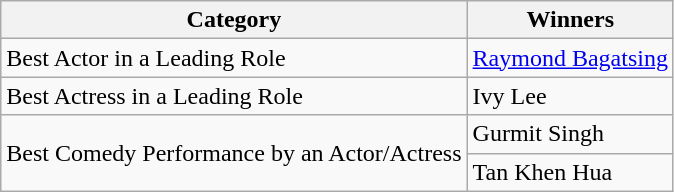<table class="wikitable">
<tr>
<th>Category</th>
<th>Winners</th>
</tr>
<tr>
<td>Best Actor in a Leading Role</td>
<td><a href='#'>Raymond Bagatsing</a></td>
</tr>
<tr>
<td>Best Actress in a Leading Role</td>
<td>Ivy Lee</td>
</tr>
<tr>
<td rowspan="2">Best Comedy Performance by an Actor/Actress</td>
<td>Gurmit Singh</td>
</tr>
<tr>
<td>Tan Khen Hua</td>
</tr>
</table>
